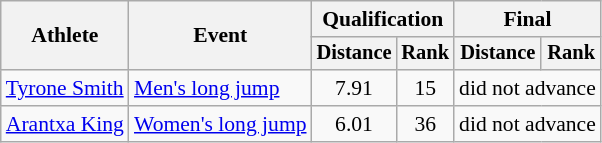<table class=wikitable style="font-size:90%">
<tr>
<th rowspan="2">Athlete</th>
<th rowspan="2">Event</th>
<th colspan="2">Qualification</th>
<th colspan="2">Final</th>
</tr>
<tr style="font-size:95%">
<th>Distance</th>
<th>Rank</th>
<th>Distance</th>
<th>Rank</th>
</tr>
<tr align=center>
<td align=left><a href='#'>Tyrone Smith</a></td>
<td align=left><a href='#'>Men's long jump</a></td>
<td>7.91</td>
<td>15</td>
<td colspan=2>did not advance</td>
</tr>
<tr align=center>
<td align=left><a href='#'>Arantxa King</a></td>
<td align=left><a href='#'>Women's long jump</a></td>
<td>6.01</td>
<td>36</td>
<td colspan=2>did not advance</td>
</tr>
</table>
